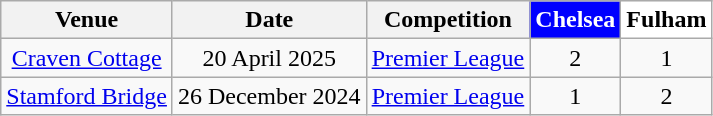<table class="wikitable" style="text-align: center;">
<tr>
<th>Venue</th>
<th>Date</th>
<th>Competition</th>
<th align="center"; style="background:#0000FF; color:#FFF">Chelsea</th>
<th align="center"; style="background:#FFF; color:#000">Fulham</th>
</tr>
<tr>
<td><a href='#'>Craven Cottage</a></td>
<td>20 April 2025</td>
<td><a href='#'>Premier League</a></td>
<td>2</td>
<td>1</td>
</tr>
<tr>
<td><a href='#'>Stamford Bridge</a></td>
<td>26 December 2024</td>
<td><a href='#'>Premier League</a></td>
<td>1</td>
<td>2</td>
</tr>
</table>
